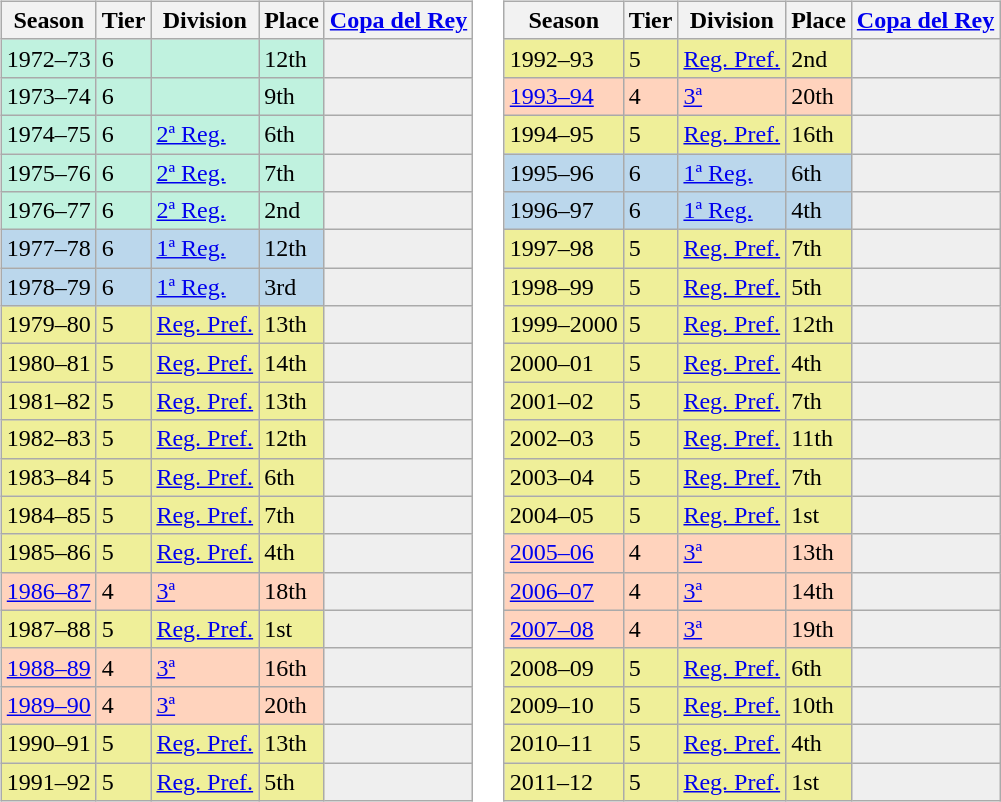<table>
<tr>
<td valign="top" width=0%><br><table class="wikitable">
<tr style="background:#f0f6fa;">
<th>Season</th>
<th>Tier</th>
<th>Division</th>
<th>Place</th>
<th><a href='#'>Copa del Rey</a></th>
</tr>
<tr>
<td style="background:#C0F2DF;">1972–73</td>
<td style="background:#C0F2DF;">6</td>
<td style="background:#C0F2DF;"></td>
<td style="background:#C0F2DF;">12th</td>
<th style="background:#efefef;"></th>
</tr>
<tr>
<td style="background:#C0F2DF;">1973–74</td>
<td style="background:#C0F2DF;">6</td>
<td style="background:#C0F2DF;"></td>
<td style="background:#C0F2DF;">9th</td>
<th style="background:#efefef;"></th>
</tr>
<tr>
<td style="background:#C0F2DF;">1974–75</td>
<td style="background:#C0F2DF;">6</td>
<td style="background:#C0F2DF;"><a href='#'>2ª Reg.</a></td>
<td style="background:#C0F2DF;">6th</td>
<th style="background:#efefef;"></th>
</tr>
<tr>
<td style="background:#C0F2DF;">1975–76</td>
<td style="background:#C0F2DF;">6</td>
<td style="background:#C0F2DF;"><a href='#'>2ª Reg.</a></td>
<td style="background:#C0F2DF;">7th</td>
<th style="background:#efefef;"></th>
</tr>
<tr>
<td style="background:#C0F2DF;">1976–77</td>
<td style="background:#C0F2DF;">6</td>
<td style="background:#C0F2DF;"><a href='#'>2ª Reg.</a></td>
<td style="background:#C0F2DF;">2nd</td>
<th style="background:#efefef;"></th>
</tr>
<tr>
<td style="background:#BBD7EC;">1977–78</td>
<td style="background:#BBD7EC;">6</td>
<td style="background:#BBD7EC;"><a href='#'>1ª Reg.</a></td>
<td style="background:#BBD7EC;">12th</td>
<th style="background:#efefef;"></th>
</tr>
<tr>
<td style="background:#BBD7EC;">1978–79</td>
<td style="background:#BBD7EC;">6</td>
<td style="background:#BBD7EC;"><a href='#'>1ª Reg.</a></td>
<td style="background:#BBD7EC;">3rd</td>
<th style="background:#efefef;"></th>
</tr>
<tr>
<td style="background:#EFEF99;">1979–80</td>
<td style="background:#EFEF99;">5</td>
<td style="background:#EFEF99;"><a href='#'>Reg. Pref.</a></td>
<td style="background:#EFEF99;">13th</td>
<td style="background:#efefef;"></td>
</tr>
<tr>
<td style="background:#EFEF99;">1980–81</td>
<td style="background:#EFEF99;">5</td>
<td style="background:#EFEF99;"><a href='#'>Reg. Pref.</a></td>
<td style="background:#EFEF99;">14th</td>
<td style="background:#efefef;"></td>
</tr>
<tr>
<td style="background:#EFEF99;">1981–82</td>
<td style="background:#EFEF99;">5</td>
<td style="background:#EFEF99;"><a href='#'>Reg. Pref.</a></td>
<td style="background:#EFEF99;">13th</td>
<td style="background:#efefef;"></td>
</tr>
<tr>
<td style="background:#EFEF99;">1982–83</td>
<td style="background:#EFEF99;">5</td>
<td style="background:#EFEF99;"><a href='#'>Reg. Pref.</a></td>
<td style="background:#EFEF99;">12th</td>
<td style="background:#efefef;"></td>
</tr>
<tr>
<td style="background:#EFEF99;">1983–84</td>
<td style="background:#EFEF99;">5</td>
<td style="background:#EFEF99;"><a href='#'>Reg. Pref.</a></td>
<td style="background:#EFEF99;">6th</td>
<td style="background:#efefef;"></td>
</tr>
<tr>
<td style="background:#EFEF99;">1984–85</td>
<td style="background:#EFEF99;">5</td>
<td style="background:#EFEF99;"><a href='#'>Reg. Pref.</a></td>
<td style="background:#EFEF99;">7th</td>
<td style="background:#efefef;"></td>
</tr>
<tr>
<td style="background:#EFEF99;">1985–86</td>
<td style="background:#EFEF99;">5</td>
<td style="background:#EFEF99;"><a href='#'>Reg. Pref.</a></td>
<td style="background:#EFEF99;">4th</td>
<td style="background:#efefef;"></td>
</tr>
<tr>
<td style="background:#FFD3BD;"><a href='#'>1986–87</a></td>
<td style="background:#FFD3BD;">4</td>
<td style="background:#FFD3BD;"><a href='#'>3ª</a></td>
<td style="background:#FFD3BD;">18th</td>
<td style="background:#efefef;"></td>
</tr>
<tr>
<td style="background:#EFEF99;">1987–88</td>
<td style="background:#EFEF99;">5</td>
<td style="background:#EFEF99;"><a href='#'>Reg. Pref.</a></td>
<td style="background:#EFEF99;">1st</td>
<th style="background:#efefef;"></th>
</tr>
<tr>
<td style="background:#FFD3BD;"><a href='#'>1988–89</a></td>
<td style="background:#FFD3BD;">4</td>
<td style="background:#FFD3BD;"><a href='#'>3ª</a></td>
<td style="background:#FFD3BD;">16th</td>
<td style="background:#efefef;"></td>
</tr>
<tr>
<td style="background:#FFD3BD;"><a href='#'>1989–90</a></td>
<td style="background:#FFD3BD;">4</td>
<td style="background:#FFD3BD;"><a href='#'>3ª</a></td>
<td style="background:#FFD3BD;">20th</td>
<td style="background:#efefef;"></td>
</tr>
<tr>
<td style="background:#EFEF99;">1990–91</td>
<td style="background:#EFEF99;">5</td>
<td style="background:#EFEF99;"><a href='#'>Reg. Pref.</a></td>
<td style="background:#EFEF99;">13th</td>
<th style="background:#efefef;"></th>
</tr>
<tr>
<td style="background:#EFEF99;">1991–92</td>
<td style="background:#EFEF99;">5</td>
<td style="background:#EFEF99;"><a href='#'>Reg. Pref.</a></td>
<td style="background:#EFEF99;">5th</td>
<th style="background:#efefef;"></th>
</tr>
</table>
</td>
<td valign="top" width=0%><br><table class="wikitable">
<tr style="background:#f0f6fa;">
<th>Season</th>
<th>Tier</th>
<th>Division</th>
<th>Place</th>
<th><a href='#'>Copa del Rey</a></th>
</tr>
<tr>
<td style="background:#EFEF99;">1992–93</td>
<td style="background:#EFEF99;">5</td>
<td style="background:#EFEF99;"><a href='#'>Reg. Pref.</a></td>
<td style="background:#EFEF99;">2nd</td>
<th style="background:#efefef;"></th>
</tr>
<tr>
<td style="background:#FFD3BD;"><a href='#'>1993–94</a></td>
<td style="background:#FFD3BD;">4</td>
<td style="background:#FFD3BD;"><a href='#'>3ª</a></td>
<td style="background:#FFD3BD;">20th</td>
<td style="background:#efefef;"></td>
</tr>
<tr>
<td style="background:#EFEF99;">1994–95</td>
<td style="background:#EFEF99;">5</td>
<td style="background:#EFEF99;"><a href='#'>Reg. Pref.</a></td>
<td style="background:#EFEF99;">16th</td>
<th style="background:#efefef;"></th>
</tr>
<tr>
<td style="background:#BBD7EC;">1995–96</td>
<td style="background:#BBD7EC;">6</td>
<td style="background:#BBD7EC;"><a href='#'>1ª Reg.</a></td>
<td style="background:#BBD7EC;">6th</td>
<th style="background:#efefef;"></th>
</tr>
<tr>
<td style="background:#BBD7EC;">1996–97</td>
<td style="background:#BBD7EC;">6</td>
<td style="background:#BBD7EC;"><a href='#'>1ª Reg.</a></td>
<td style="background:#BBD7EC;">4th</td>
<th style="background:#efefef;"></th>
</tr>
<tr>
<td style="background:#EFEF99;">1997–98</td>
<td style="background:#EFEF99;">5</td>
<td style="background:#EFEF99;"><a href='#'>Reg. Pref.</a></td>
<td style="background:#EFEF99;">7th</td>
<th style="background:#efefef;"></th>
</tr>
<tr>
<td style="background:#EFEF99;">1998–99</td>
<td style="background:#EFEF99;">5</td>
<td style="background:#EFEF99;"><a href='#'>Reg. Pref.</a></td>
<td style="background:#EFEF99;">5th</td>
<th style="background:#efefef;"></th>
</tr>
<tr>
<td style="background:#EFEF99;">1999–2000</td>
<td style="background:#EFEF99;">5</td>
<td style="background:#EFEF99;"><a href='#'>Reg. Pref.</a></td>
<td style="background:#EFEF99;">12th</td>
<th style="background:#efefef;"></th>
</tr>
<tr>
<td style="background:#EFEF99;">2000–01</td>
<td style="background:#EFEF99;">5</td>
<td style="background:#EFEF99;"><a href='#'>Reg. Pref.</a></td>
<td style="background:#EFEF99;">4th</td>
<td style="background:#efefef;"></td>
</tr>
<tr>
<td style="background:#EFEF99;">2001–02</td>
<td style="background:#EFEF99;">5</td>
<td style="background:#EFEF99;"><a href='#'>Reg. Pref.</a></td>
<td style="background:#EFEF99;">7th</td>
<td style="background:#efefef;"></td>
</tr>
<tr>
<td style="background:#EFEF99;">2002–03</td>
<td style="background:#EFEF99;">5</td>
<td style="background:#EFEF99;"><a href='#'>Reg. Pref.</a></td>
<td style="background:#EFEF99;">11th</td>
<td style="background:#efefef;"></td>
</tr>
<tr>
<td style="background:#EFEF99;">2003–04</td>
<td style="background:#EFEF99;">5</td>
<td style="background:#EFEF99;"><a href='#'>Reg. Pref.</a></td>
<td style="background:#EFEF99;">7th</td>
<td style="background:#efefef;"></td>
</tr>
<tr>
<td style="background:#EFEF99;">2004–05</td>
<td style="background:#EFEF99;">5</td>
<td style="background:#EFEF99;"><a href='#'>Reg. Pref.</a></td>
<td style="background:#EFEF99;">1st</td>
<td style="background:#efefef;"></td>
</tr>
<tr>
<td style="background:#FFD3BD;"><a href='#'>2005–06</a></td>
<td style="background:#FFD3BD;">4</td>
<td style="background:#FFD3BD;"><a href='#'>3ª</a></td>
<td style="background:#FFD3BD;">13th</td>
<td style="background:#efefef;"></td>
</tr>
<tr>
<td style="background:#FFD3BD;"><a href='#'>2006–07</a></td>
<td style="background:#FFD3BD;">4</td>
<td style="background:#FFD3BD;"><a href='#'>3ª</a></td>
<td style="background:#FFD3BD;">14th</td>
<td style="background:#efefef;"></td>
</tr>
<tr>
<td style="background:#FFD3BD;"><a href='#'>2007–08</a></td>
<td style="background:#FFD3BD;">4</td>
<td style="background:#FFD3BD;"><a href='#'>3ª</a></td>
<td style="background:#FFD3BD;">19th</td>
<td style="background:#efefef;"></td>
</tr>
<tr>
<td style="background:#EFEF99;">2008–09</td>
<td style="background:#EFEF99;">5</td>
<td style="background:#EFEF99;"><a href='#'>Reg. Pref.</a></td>
<td style="background:#EFEF99;">6th</td>
<td style="background:#efefef;"></td>
</tr>
<tr>
<td style="background:#EFEF99;">2009–10</td>
<td style="background:#EFEF99;">5</td>
<td style="background:#EFEF99;"><a href='#'>Reg. Pref.</a></td>
<td style="background:#EFEF99;">10th</td>
<td style="background:#efefef;"></td>
</tr>
<tr>
<td style="background:#EFEF99;">2010–11</td>
<td style="background:#EFEF99;">5</td>
<td style="background:#EFEF99;"><a href='#'>Reg. Pref.</a></td>
<td style="background:#EFEF99;">4th</td>
<td style="background:#efefef;"></td>
</tr>
<tr>
<td style="background:#EFEF99;">2011–12</td>
<td style="background:#EFEF99;">5</td>
<td style="background:#EFEF99;"><a href='#'>Reg. Pref.</a></td>
<td style="background:#EFEF99;">1st</td>
<td style="background:#efefef;"></td>
</tr>
</table>
</td>
</tr>
</table>
